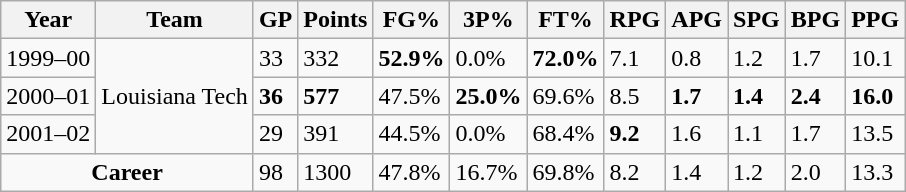<table class="wikitable sortable">
<tr>
<th>Year</th>
<th>Team</th>
<th>GP</th>
<th>Points</th>
<th>FG%</th>
<th>3P%</th>
<th>FT%</th>
<th>RPG</th>
<th>APG</th>
<th>SPG</th>
<th>BPG</th>
<th>PPG</th>
</tr>
<tr>
<td>1999–00</td>
<td rowspan=3>Louisiana Tech</td>
<td>33</td>
<td>332</td>
<td><strong>52.9%</strong></td>
<td>0.0%</td>
<td><strong>72.0%</strong></td>
<td>7.1</td>
<td>0.8</td>
<td>1.2</td>
<td>1.7</td>
<td>10.1</td>
</tr>
<tr>
<td>2000–01</td>
<td><strong>36</strong></td>
<td><strong>577</strong></td>
<td>47.5%</td>
<td><strong>25.0%</strong></td>
<td>69.6%</td>
<td>8.5</td>
<td><strong>1.7</strong></td>
<td><strong>1.4</strong></td>
<td><strong>2.4</strong></td>
<td><strong>16.0</strong></td>
</tr>
<tr>
<td>2001–02</td>
<td>29</td>
<td>391</td>
<td>44.5%</td>
<td>0.0%</td>
<td>68.4%</td>
<td><strong>9.2</strong></td>
<td>1.6</td>
<td>1.1</td>
<td>1.7</td>
<td>13.5</td>
</tr>
<tr class="sortbottom">
<td colspan=2 align=center><strong>Career</strong></td>
<td>98</td>
<td>1300</td>
<td>47.8%</td>
<td>16.7%</td>
<td>69.8%</td>
<td>8.2</td>
<td>1.4</td>
<td>1.2</td>
<td>2.0</td>
<td>13.3</td>
</tr>
</table>
